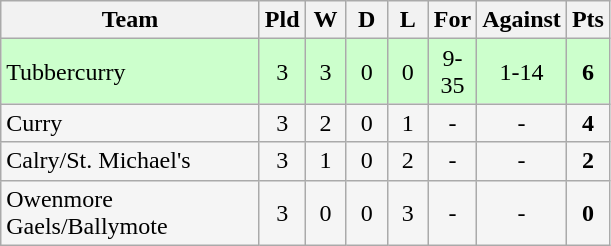<table class="wikitable">
<tr>
<th width=165>Team</th>
<th width=20>Pld</th>
<th width=20>W</th>
<th width=20>D</th>
<th width=20>L</th>
<th width=20>For</th>
<th width=20>Against</th>
<th width=20>Pts</th>
</tr>
<tr align=center style="background:#ccffcc;">
<td style="text-align:left;">Tubbercurry</td>
<td>3</td>
<td>3</td>
<td>0</td>
<td>0</td>
<td>9-35</td>
<td>1-14</td>
<td><strong>6</strong></td>
</tr>
<tr align=center style="background:#f5f5f5;">
<td style="text-align:left;">Curry</td>
<td>3</td>
<td>2</td>
<td>0</td>
<td>1</td>
<td>-</td>
<td>-</td>
<td><strong>4</strong></td>
</tr>
<tr align=center style="background:#f5f5f5;">
<td style="text-align:left;">Calry/St. Michael's</td>
<td>3</td>
<td>1</td>
<td>0</td>
<td>2</td>
<td>-</td>
<td>-</td>
<td><strong>2</strong></td>
</tr>
<tr align=center style="background:#f5f5f5;">
<td style="text-align:left;">Owenmore Gaels/Ballymote</td>
<td>3</td>
<td>0</td>
<td>0</td>
<td>3</td>
<td>-</td>
<td>-</td>
<td><strong>0</strong></td>
</tr>
</table>
